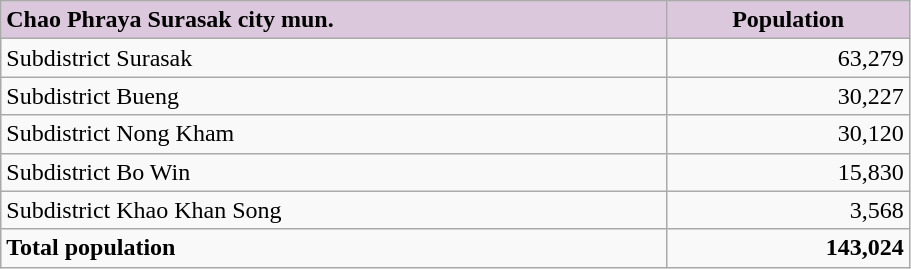<table class="wikitable" style="width:48%; display:inline-table;">
<tr>
<td style= "background: #dcc8dc;"><strong>Chao Phraya Surasak city mun.</strong></td>
<td style= "background: #dcc8dc; text-align:center;"><strong>Population</strong></td>
</tr>
<tr>
<td>Subdistrict Surasak</td>
<td style="text-align:right;">63,279</td>
</tr>
<tr>
<td>Subdistrict Bueng</td>
<td style="text-align:right;">30,227</td>
</tr>
<tr>
<td>Subdistrict Nong Kham</td>
<td style="text-align:right;">30,120</td>
</tr>
<tr>
<td>Subdistrict Bo Win</td>
<td style="text-align:right;">15,830</td>
</tr>
<tr>
<td>Subdistrict Khao Khan Song</td>
<td style="text-align:right;">3,568</td>
</tr>
<tr>
<td><strong>Total population</strong></td>
<td style="text-align:right;"><strong>143,024</strong></td>
</tr>
</table>
